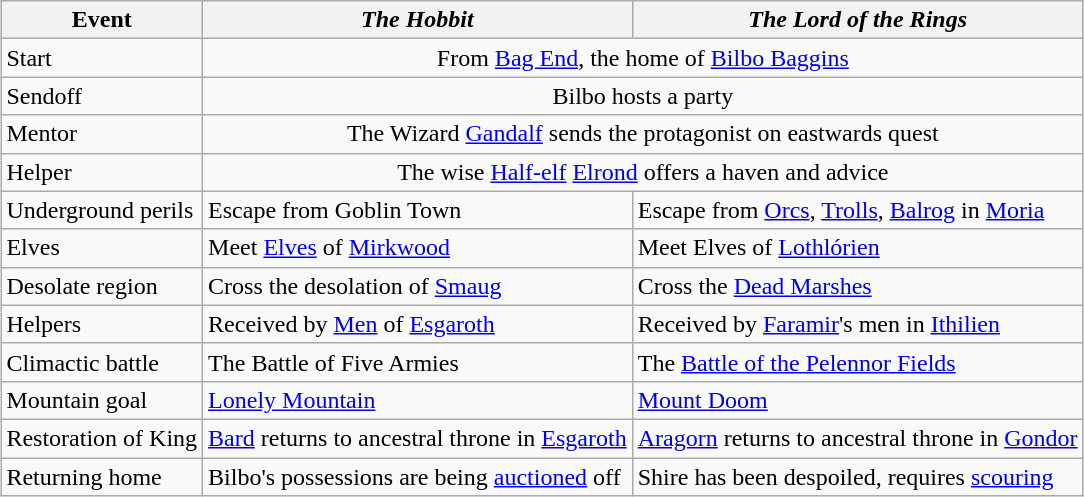<table class="wikitable" style="margin: 1em auto;">
<tr>
<th>Event</th>
<th><em>The Hobbit</em></th>
<th><em>The Lord of the Rings</em></th>
</tr>
<tr>
<td>Start</td>
<td colspan=2 style="text-align: center;">From <a href='#'>Bag End</a>, the home of <a href='#'>Bilbo Baggins</a></td>
</tr>
<tr>
<td>Sendoff</td>
<td colspan=2 style="text-align: center;">Bilbo hosts a party</td>
</tr>
<tr>
<td>Mentor</td>
<td colspan=2 style="text-align: center;">The Wizard <a href='#'>Gandalf</a> sends the protagonist on eastwards quest</td>
</tr>
<tr>
<td>Helper</td>
<td colspan=2 style="text-align: center;">The wise <a href='#'>Half-elf</a> <a href='#'>Elrond</a> offers a haven and advice</td>
</tr>
<tr>
<td>Underground perils</td>
<td>Escape from Goblin Town</td>
<td>Escape from <a href='#'>Orcs</a>, <a href='#'>Trolls</a>, <a href='#'>Balrog</a> in <a href='#'>Moria</a></td>
</tr>
<tr>
<td>Elves</td>
<td>Meet <a href='#'>Elves</a> of <a href='#'>Mirkwood</a></td>
<td>Meet Elves of <a href='#'>Lothlórien</a></td>
</tr>
<tr>
<td>Desolate region</td>
<td>Cross the desolation of <a href='#'>Smaug</a></td>
<td>Cross the <a href='#'>Dead Marshes</a></td>
</tr>
<tr>
<td>Helpers</td>
<td>Received by <a href='#'>Men</a> of <a href='#'>Esgaroth</a></td>
<td>Received by <a href='#'>Faramir</a>'s men in <a href='#'>Ithilien</a></td>
</tr>
<tr>
<td>Climactic battle</td>
<td>The Battle of Five Armies</td>
<td>The <a href='#'>Battle of the Pelennor Fields</a></td>
</tr>
<tr>
<td>Mountain goal</td>
<td><a href='#'>Lonely Mountain</a></td>
<td><a href='#'>Mount Doom</a></td>
</tr>
<tr>
<td>Restoration of King</td>
<td><a href='#'>Bard</a> returns to ancestral throne in <a href='#'>Esgaroth</a></td>
<td><a href='#'>Aragorn</a> returns to ancestral throne in <a href='#'>Gondor</a></td>
</tr>
<tr>
<td>Returning home</td>
<td>Bilbo's possessions are being <a href='#'>auctioned</a> off</td>
<td>Shire has been despoiled, requires <a href='#'>scouring</a></td>
</tr>
</table>
